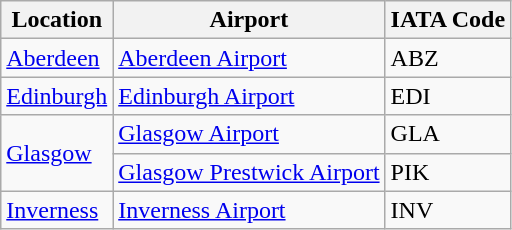<table class="wikitable sortable">
<tr>
<th>Location</th>
<th>Airport</th>
<th>IATA Code</th>
</tr>
<tr>
<td><a href='#'>Aberdeen</a></td>
<td><a href='#'>Aberdeen Airport</a></td>
<td>ABZ</td>
</tr>
<tr>
<td><a href='#'>Edinburgh</a></td>
<td><a href='#'>Edinburgh Airport</a></td>
<td>EDI</td>
</tr>
<tr>
<td rowspan=2><a href='#'>Glasgow</a></td>
<td><a href='#'>Glasgow Airport</a></td>
<td>GLA</td>
</tr>
<tr>
<td><a href='#'>Glasgow Prestwick Airport</a></td>
<td>PIK</td>
</tr>
<tr>
<td><a href='#'>Inverness</a></td>
<td><a href='#'>Inverness Airport</a></td>
<td>INV</td>
</tr>
</table>
